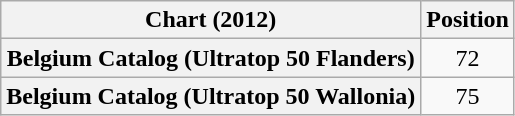<table class="wikitable sortable plainrowheaders" style="text-align:center">
<tr>
<th scope="col">Chart (2012)</th>
<th scope="col">Position</th>
</tr>
<tr>
<th scope="row">Belgium Catalog (Ultratop 50 Flanders)</th>
<td style="text-align:center;">72</td>
</tr>
<tr>
<th scope="row">Belgium Catalog (Ultratop 50 Wallonia)</th>
<td style="text-align:center;">75</td>
</tr>
</table>
